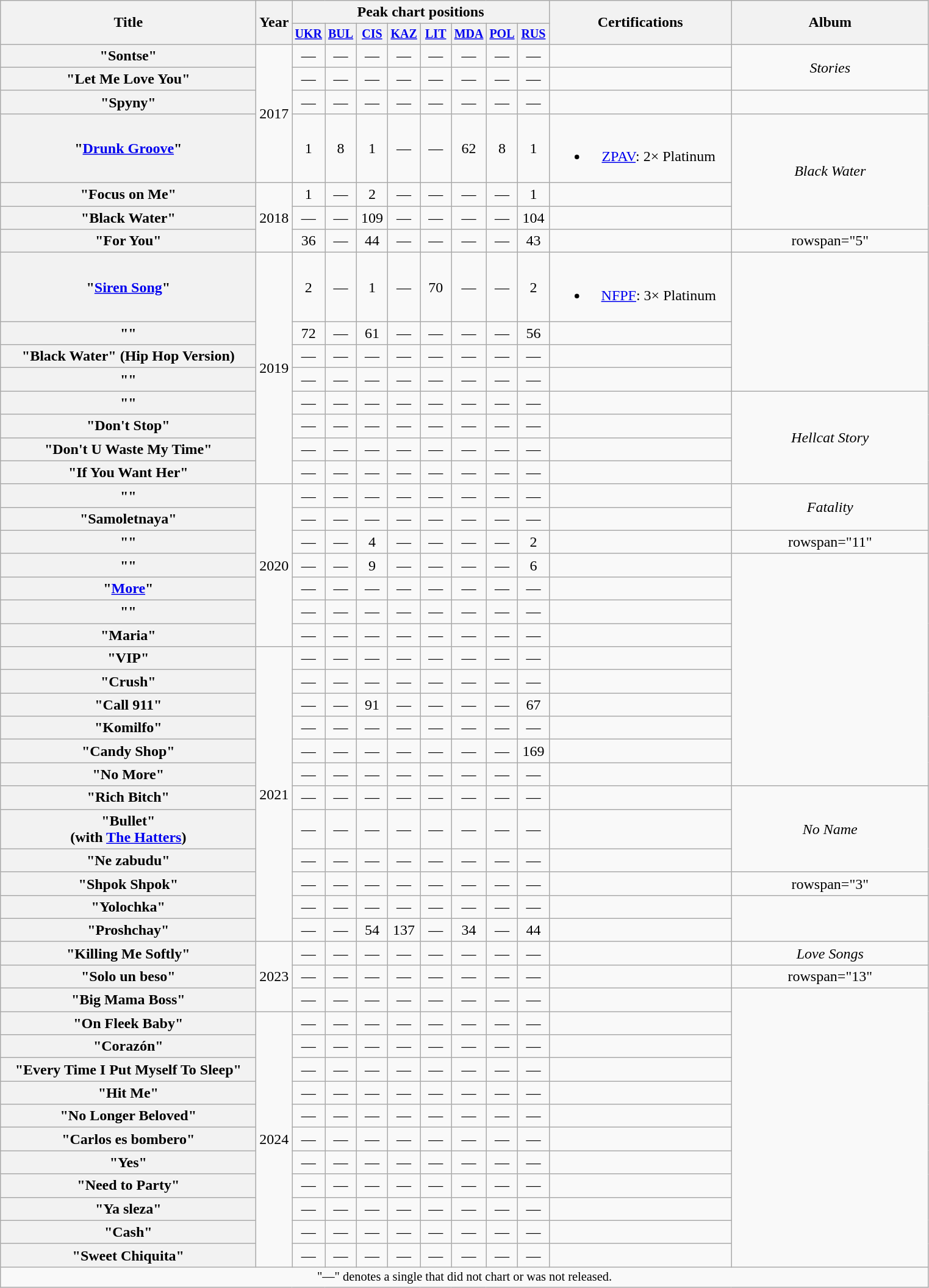<table class="wikitable plainrowheaders" style="text-align:center;">
<tr>
<th scope="col" rowspan="2" style="width:17em;">Title</th>
<th scope="col" rowspan="2" style="width:1em;">Year</th>
<th scope="col" colspan="8">Peak chart positions</th>
<th scope="col" rowspan="2" style="width:12em;">Certifications</th>
<th scope="col" rowspan="2" style="width:13em;">Album</th>
</tr>
<tr style=font-size:smaller;>
<th style="width:28px;"><a href='#'>UKR</a><br></th>
<th style="width:28px;"><a href='#'>BUL</a><br></th>
<th style="width:28px;"><a href='#'>CIS</a><br></th>
<th style="width:28px;"><a href='#'>KAZ</a><br></th>
<th style="width:28px;"><a href='#'>LIT</a><br></th>
<th style="width:28px;"><a href='#'>MDA</a><br></th>
<th style="width:28px;"><a href='#'>POL</a><br></th>
<th style="width:28px;"><a href='#'>RUS</a><br></th>
</tr>
<tr>
<th scope="row">"Sontse"</th>
<td rowspan="4">2017</td>
<td>—</td>
<td>—</td>
<td>—</td>
<td>—</td>
<td>—</td>
<td>—</td>
<td>—</td>
<td>—</td>
<td></td>
<td rowspan="2"><em>Stories</em></td>
</tr>
<tr>
<th scope="row">"Let Me Love You"</th>
<td>—</td>
<td>—</td>
<td>—</td>
<td>—</td>
<td>—</td>
<td>—</td>
<td>—</td>
<td>—</td>
<td></td>
</tr>
<tr>
<th scope="row">"Spyny"</th>
<td>—</td>
<td>—</td>
<td>—</td>
<td>—</td>
<td>—</td>
<td>—</td>
<td>—</td>
<td>—</td>
<td></td>
<td></td>
</tr>
<tr>
<th scope="row">"<a href='#'>Drunk Groove</a>"<br></th>
<td>1</td>
<td>8</td>
<td>1</td>
<td>—</td>
<td>—</td>
<td>62</td>
<td>8</td>
<td>1</td>
<td><br><ul><li><a href='#'>ZPAV</a>: 2× Platinum</li></ul></td>
<td rowspan="3"><em>Black Water</em></td>
</tr>
<tr>
<th scope="row">"Focus on Me"</th>
<td rowspan="3">2018</td>
<td>1</td>
<td>—</td>
<td>2</td>
<td>—</td>
<td>—</td>
<td>—</td>
<td>—</td>
<td>1</td>
<td></td>
</tr>
<tr>
<th scope="row">"Black Water"</th>
<td>—</td>
<td>—</td>
<td>109</td>
<td>—</td>
<td>—</td>
<td>—</td>
<td>—</td>
<td>104</td>
<td></td>
</tr>
<tr>
<th scope="row">"For You"<br></th>
<td>36</td>
<td>—</td>
<td>44</td>
<td>—</td>
<td>—</td>
<td>—</td>
<td>—</td>
<td>43</td>
<td></td>
<td>rowspan="5" </td>
</tr>
<tr>
<th scope="row">"<a href='#'>Siren Song</a>"</th>
<td rowspan="8">2019</td>
<td>2</td>
<td>—</td>
<td>1</td>
<td>—</td>
<td>70</td>
<td>—</td>
<td>—</td>
<td>2</td>
<td><br><ul><li><a href='#'>NFPF</a>: 3× Platinum</li></ul></td>
</tr>
<tr>
<th scope="row">""<br></th>
<td>72</td>
<td>—</td>
<td>61</td>
<td>—</td>
<td>—</td>
<td>—</td>
<td>—</td>
<td>56</td>
<td></td>
</tr>
<tr>
<th scope="row">"Black Water" (Hip Hop Version)<br></th>
<td>—</td>
<td>—</td>
<td>—</td>
<td>—</td>
<td>—</td>
<td>—</td>
<td>—</td>
<td>—</td>
<td></td>
</tr>
<tr>
<th scope="row">""</th>
<td>—</td>
<td>—</td>
<td>—</td>
<td>—</td>
<td>—</td>
<td>—</td>
<td>—</td>
<td>—</td>
<td></td>
</tr>
<tr>
<th scope="row">""</th>
<td>—</td>
<td>—</td>
<td>—</td>
<td>—</td>
<td>—</td>
<td>—</td>
<td>—</td>
<td>—</td>
<td></td>
<td rowspan="4"><em>Hellcat Story</em></td>
</tr>
<tr>
<th scope="row">"Don't Stop"</th>
<td>—</td>
<td>—</td>
<td>—</td>
<td>—</td>
<td>—</td>
<td>—</td>
<td>—</td>
<td>—</td>
<td></td>
</tr>
<tr>
<th scope="row">"Don't U Waste My Time"</th>
<td>—</td>
<td>—</td>
<td>—</td>
<td>—</td>
<td>—</td>
<td>—</td>
<td>—</td>
<td>—</td>
<td></td>
</tr>
<tr>
<th scope="row">"If You Want Her"</th>
<td>—</td>
<td>—</td>
<td>—</td>
<td>—</td>
<td>—</td>
<td>—</td>
<td>—</td>
<td>—</td>
<td></td>
</tr>
<tr>
<th scope="row">""<br></th>
<td rowspan="7">2020</td>
<td>—</td>
<td>—</td>
<td>—</td>
<td>—</td>
<td>—</td>
<td>—</td>
<td>—</td>
<td>—</td>
<td></td>
<td rowspan="2"><em>Fatality</em></td>
</tr>
<tr>
<th scope="row">"Samoletnaya"<br></th>
<td>—</td>
<td>—</td>
<td>—</td>
<td>—</td>
<td>—</td>
<td>—</td>
<td>—</td>
<td>—</td>
<td></td>
</tr>
<tr>
<th scope="row">""</th>
<td>—</td>
<td>—</td>
<td>4</td>
<td>—</td>
<td>—</td>
<td>—</td>
<td>—</td>
<td>2</td>
<td></td>
<td>rowspan="11" </td>
</tr>
<tr>
<th scope="row">""</th>
<td>—</td>
<td>—</td>
<td>9</td>
<td>—</td>
<td>—</td>
<td>—</td>
<td>—</td>
<td>6</td>
<td></td>
</tr>
<tr>
<th scope="row">"<a href='#'>More</a>"</th>
<td>—</td>
<td>—</td>
<td>—</td>
<td>—</td>
<td>—</td>
<td>—</td>
<td>—</td>
<td>—</td>
<td></td>
</tr>
<tr>
<th scope="row">""<br></th>
<td>—</td>
<td>—</td>
<td>—</td>
<td>—</td>
<td>—</td>
<td>—</td>
<td>—</td>
<td>—</td>
<td></td>
</tr>
<tr>
<th scope="row">"Maria"</th>
<td>—</td>
<td>—</td>
<td>—</td>
<td>—</td>
<td>—</td>
<td>—</td>
<td>—</td>
<td>—</td>
<td></td>
</tr>
<tr>
<th scope="row">"VIP"<br></th>
<td rowspan="12">2021</td>
<td>—</td>
<td>—</td>
<td>—</td>
<td>—</td>
<td>—</td>
<td>—</td>
<td>—</td>
<td>—</td>
<td></td>
</tr>
<tr>
<th scope="row">"Crush"</th>
<td>—</td>
<td>—</td>
<td>—</td>
<td>—</td>
<td>—</td>
<td>—</td>
<td>—</td>
<td>—</td>
<td></td>
</tr>
<tr>
<th scope="row">"Call 911"<br></th>
<td>—</td>
<td>—</td>
<td>91</td>
<td>—</td>
<td>—</td>
<td>—</td>
<td>—</td>
<td>67</td>
<td></td>
</tr>
<tr>
<th scope="row">"Komilfo"<br></th>
<td>—</td>
<td>—</td>
<td>—</td>
<td>—</td>
<td>—</td>
<td>—</td>
<td>—</td>
<td>—</td>
<td></td>
</tr>
<tr>
<th scope="row">"Candy Shop"</th>
<td>—</td>
<td>—</td>
<td>—</td>
<td>—</td>
<td>—</td>
<td>—</td>
<td>—</td>
<td>169</td>
<td></td>
</tr>
<tr>
<th scope="row">"No More"<br></th>
<td>—</td>
<td>—</td>
<td>—</td>
<td>—</td>
<td>—</td>
<td>—</td>
<td>—</td>
<td>—</td>
<td></td>
</tr>
<tr>
<th scope="row">"Rich Bitch"</th>
<td>—</td>
<td>—</td>
<td>—</td>
<td>—</td>
<td>—</td>
<td>—</td>
<td>—</td>
<td>—</td>
<td></td>
<td rowspan="3"><em>No Name</em></td>
</tr>
<tr>
<th scope="row">"Bullet"<br>(with <a href='#'>The Hatters</a>)</th>
<td>—</td>
<td>—</td>
<td>—</td>
<td>—</td>
<td>—</td>
<td>—</td>
<td>—</td>
<td>—</td>
<td></td>
</tr>
<tr>
<th scope="row">"Ne zabudu"</th>
<td>—</td>
<td>—</td>
<td>—</td>
<td>—</td>
<td>—</td>
<td>—</td>
<td>—</td>
<td>—</td>
<td></td>
</tr>
<tr>
<th scope="row">"Shpok Shpok"<br></th>
<td>—</td>
<td>—</td>
<td>—</td>
<td>—</td>
<td>—</td>
<td>—</td>
<td>—</td>
<td>—</td>
<td></td>
<td>rowspan="3" </td>
</tr>
<tr>
<th scope="row">"Yolochka"<br></th>
<td>—</td>
<td>—</td>
<td>—</td>
<td>—</td>
<td>—</td>
<td>—</td>
<td>—</td>
<td>—</td>
<td></td>
</tr>
<tr>
<th scope="row">"Proshchay"</th>
<td>—</td>
<td>—</td>
<td>54</td>
<td>137</td>
<td>—</td>
<td>34</td>
<td>—</td>
<td>44</td>
<td></td>
</tr>
<tr>
<th scope="row">"Killing Me Softly"<br></th>
<td rowspan="3">2023</td>
<td>—</td>
<td>—</td>
<td>—</td>
<td>—</td>
<td>—</td>
<td>—</td>
<td>—</td>
<td>—</td>
<td align="left"></td>
<td><em>Love Songs</em></td>
</tr>
<tr>
<th scope="row">"Solo un beso"</th>
<td>—</td>
<td>—</td>
<td>—</td>
<td>—</td>
<td>—</td>
<td>—</td>
<td>—</td>
<td>—</td>
<td align="left"></td>
<td>rowspan="13" </td>
</tr>
<tr>
<th scope="row">"Big Mama Boss" <br></th>
<td>—</td>
<td>—</td>
<td>—</td>
<td>—</td>
<td>—</td>
<td>—</td>
<td>—</td>
<td>—</td>
<td align="left"></td>
</tr>
<tr>
<th scope="row">"On Fleek Baby" <br></th>
<td rowspan="11">2024</td>
<td>—</td>
<td>—</td>
<td>—</td>
<td>—</td>
<td>—</td>
<td>—</td>
<td>—</td>
<td>—</td>
<td align="left"></td>
</tr>
<tr>
<th scope="row">"Corazón"</th>
<td>—</td>
<td>—</td>
<td>—</td>
<td>—</td>
<td>—</td>
<td>—</td>
<td>—</td>
<td>—</td>
<td align="left"></td>
</tr>
<tr>
<th scope="row">"Every Time I Put Myself To Sleep" <br></th>
<td>—</td>
<td>—</td>
<td>—</td>
<td>—</td>
<td>—</td>
<td>—</td>
<td>—</td>
<td>—</td>
<td align="left"></td>
</tr>
<tr>
<th scope="row">"Hit Me"</th>
<td>—</td>
<td>—</td>
<td>—</td>
<td>—</td>
<td>—</td>
<td>—</td>
<td>—</td>
<td>—</td>
<td align="left"></td>
</tr>
<tr>
<th scope="row">"No Longer Beloved"</th>
<td>—</td>
<td>—</td>
<td>—</td>
<td>—</td>
<td>—</td>
<td>—</td>
<td>—</td>
<td>—</td>
<td align="left"></td>
</tr>
<tr>
<th scope="row">"Carlos es bombero"</th>
<td>—</td>
<td>—</td>
<td>—</td>
<td>—</td>
<td>—</td>
<td>—</td>
<td>—</td>
<td>—</td>
<td align="left"></td>
</tr>
<tr>
<th scope="row">"Yes"</th>
<td>—</td>
<td>—</td>
<td>—</td>
<td>—</td>
<td>—</td>
<td>—</td>
<td>—</td>
<td>—</td>
<td align="left"></td>
</tr>
<tr>
<th scope="row">"Need to Party"</th>
<td>—</td>
<td>—</td>
<td>—</td>
<td>—</td>
<td>—</td>
<td>—</td>
<td>—</td>
<td>—</td>
<td align="left"></td>
</tr>
<tr>
<th scope="row">"Ya sleza"</th>
<td>—</td>
<td>—</td>
<td>—</td>
<td>—</td>
<td>—</td>
<td>—</td>
<td>—</td>
<td>—</td>
<td align="left"></td>
</tr>
<tr>
<th scope="row">"Cash"</th>
<td>—</td>
<td>—</td>
<td>—</td>
<td>—</td>
<td>—</td>
<td>—</td>
<td>—</td>
<td>—</td>
<td align="left"></td>
</tr>
<tr>
<th scope="row">"Sweet Chiquita"</th>
<td>—</td>
<td>—</td>
<td>—</td>
<td>—</td>
<td>—</td>
<td>—</td>
<td>—</td>
<td>—</td>
<td align="left"></td>
</tr>
<tr>
<td colspan="17" style="font-size:85%;">"—" denotes a single that did not chart or was not released.</td>
</tr>
</table>
